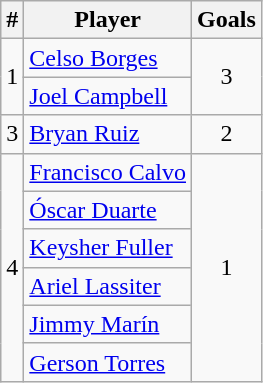<table class="wikitable">
<tr>
<th>#</th>
<th>Player</th>
<th>Goals</th>
</tr>
<tr align=center>
<td rowspan=2>1</td>
<td align=left><a href='#'>Celso Borges</a></td>
<td rowspan=2>3</td>
</tr>
<tr align=center>
<td align=left><a href='#'>Joel Campbell</a></td>
</tr>
<tr align=center>
<td>3</td>
<td align=left><a href='#'>Bryan Ruiz</a></td>
<td>2</td>
</tr>
<tr align=center>
<td rowspan=6>4</td>
<td align=left><a href='#'>Francisco Calvo</a></td>
<td rowspan=6>1</td>
</tr>
<tr align=center>
<td align=left><a href='#'>Óscar Duarte</a></td>
</tr>
<tr align=center>
<td align=left><a href='#'>Keysher Fuller</a></td>
</tr>
<tr align=center>
<td align=left><a href='#'>Ariel Lassiter</a></td>
</tr>
<tr align=center>
<td align=left><a href='#'>Jimmy Marín</a></td>
</tr>
<tr align=center>
<td align=left><a href='#'>Gerson Torres</a></td>
</tr>
</table>
